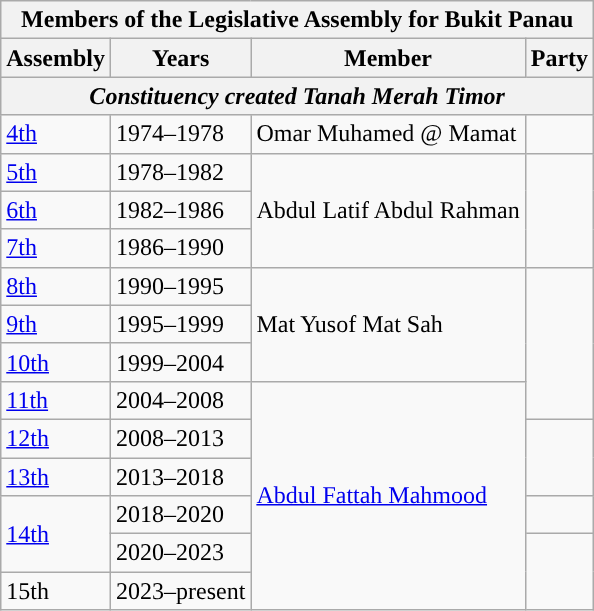<table class="wikitable">
<tr>
<th colspan="4">Members of the Legislative Assembly for Bukit Panau</th>
</tr>
<tr>
<th>Assembly</th>
<th>Years</th>
<th>Member</th>
<th>Party</th>
</tr>
<tr>
<th colspan="4" align="center"><em>Constituency created Tanah Merah Timor</em></th>
</tr>
<tr>
<td><a href='#'>4th</a></td>
<td>1974–1978</td>
<td>Omar Muhamed @ Mamat</td>
<td></td>
</tr>
<tr>
<td><a href='#'>5th</a></td>
<td>1978–1982</td>
<td rowspan="3">Abdul Latif Abdul Rahman</td>
<td rowspan="3"></td>
</tr>
<tr>
<td><a href='#'>6th</a></td>
<td>1982–1986</td>
</tr>
<tr>
<td><a href='#'>7th</a></td>
<td>1986–1990</td>
</tr>
<tr>
<td><a href='#'>8th</a></td>
<td>1990–1995</td>
<td rowspan="3">Mat Yusof Mat Sah</td>
<td rowspan="4"></td>
</tr>
<tr>
<td><a href='#'>9th</a></td>
<td>1995–1999</td>
</tr>
<tr>
<td><a href='#'>10th</a></td>
<td>1999–2004</td>
</tr>
<tr>
<td><a href='#'>11th</a></td>
<td>2004–2008</td>
<td rowspan="6"><a href='#'>Abdul Fattah Mahmood</a></td>
</tr>
<tr>
<td><a href='#'>12th</a></td>
<td>2008–2013</td>
<td rowspan=2></td>
</tr>
<tr>
<td><a href='#'>13th</a></td>
<td>2013–2018</td>
</tr>
<tr>
<td rowspan="2"><a href='#'>14th</a></td>
<td>2018–2020</td>
<td></td>
</tr>
<tr>
<td>2020–2023</td>
<td rowspan="2"></td>
</tr>
<tr>
<td>15th</td>
<td>2023–present</td>
</tr>
</table>
